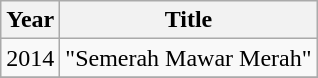<table class="wikitable">
<tr>
<th>Year</th>
<th>Title</th>
</tr>
<tr>
<td>2014</td>
<td>"Semerah Mawar Merah"</td>
</tr>
<tr>
</tr>
</table>
